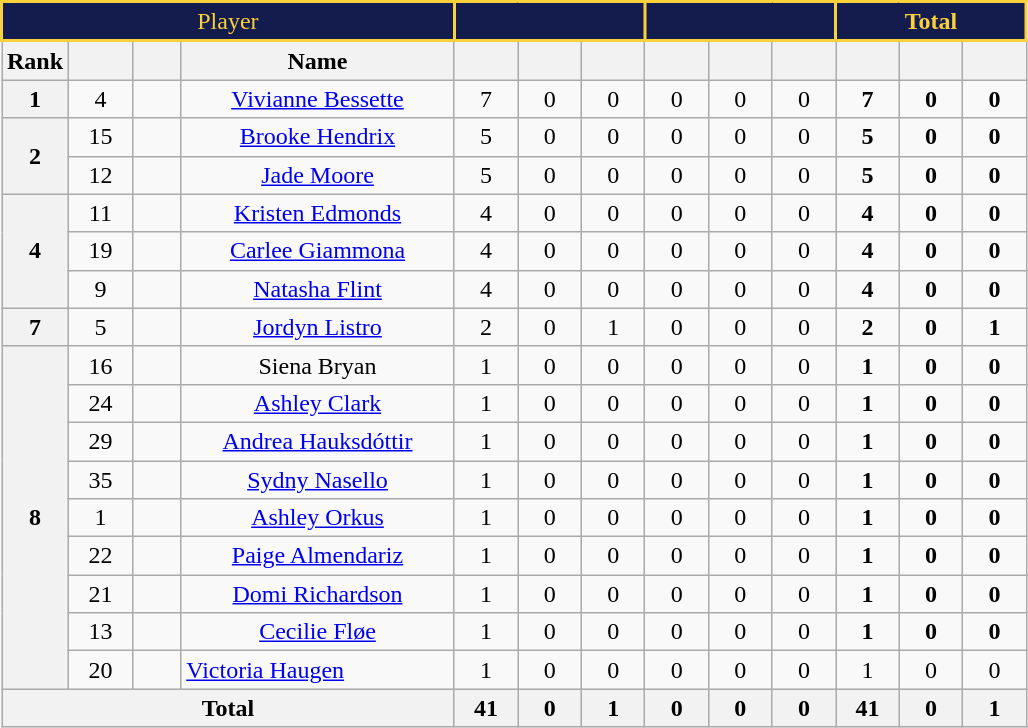<table class="wikitable sortable" style="text-align:center;">
<tr>
<td colspan="4" style="background:#141B4D; color:#FBD13B; border:2px solid #FBD13B; width:75px;" scope="colgroup">Player</td>
<th colspan="3" style="background:#141B4D; color:#FBD13B; border:2px solid #FBD13B; width:75px;" scope="colgroup"></th>
<th colspan="3" style="background:#141B4D; color:#FBD13B; border:2px solid #FBD13B; width:75px;" scope="colgroup"></th>
<th colspan="3" style="background:#141B4D; color:#FBD13B; border:2px solid #FBD13B; width:75px;" scope="colgroup">Total</th>
</tr>
<tr>
<th style="width:35px;" scope="col">Rank</th>
<th style="width:35px;" scope="col"></th>
<th style="width:25px;" scope="col"></th>
<th style="width:175px;" scope="col">Name</th>
<th style="width:35px;" scope="col"></th>
<th style="width:35px;" scope="col"></th>
<th style="width:35px;" scope="col"></th>
<th style="width:35px;" scope="col"></th>
<th style="width:35px;" scope="col"></th>
<th style="width:35px;" scope="col"></th>
<th style="width:35px;" scope="col"></th>
<th style="width:35px;" scope="col"></th>
<th style="width:35px;" scope="col"></th>
</tr>
<tr>
<th>1</th>
<td>4</td>
<td></td>
<td><a href='#'>Vivianne Bessette</a></td>
<td>7</td>
<td>0</td>
<td>0</td>
<td>0</td>
<td>0</td>
<td>0</td>
<td><strong>7</strong></td>
<td><strong>0</strong></td>
<td><strong>0</strong></td>
</tr>
<tr>
<th rowspan="2">2</th>
<td>15</td>
<td></td>
<td><a href='#'>Brooke Hendrix</a></td>
<td>5</td>
<td>0</td>
<td>0</td>
<td>0</td>
<td>0</td>
<td>0</td>
<td><strong>5</strong></td>
<td><strong>0</strong></td>
<td><strong>0</strong></td>
</tr>
<tr>
<td>12</td>
<td></td>
<td><a href='#'>Jade Moore</a></td>
<td>5</td>
<td>0</td>
<td>0</td>
<td>0</td>
<td>0</td>
<td>0</td>
<td><strong>5</strong></td>
<td><strong>0</strong></td>
<td><strong>0</strong></td>
</tr>
<tr>
<th rowspan="3">4</th>
<td>11</td>
<td></td>
<td><a href='#'>Kristen Edmonds</a></td>
<td>4</td>
<td>0</td>
<td>0</td>
<td>0</td>
<td>0</td>
<td>0</td>
<td><strong>4</strong></td>
<td><strong>0</strong></td>
<td><strong>0</strong></td>
</tr>
<tr>
<td>19</td>
<td></td>
<td><a href='#'>Carlee Giammona</a></td>
<td>4</td>
<td>0</td>
<td>0</td>
<td>0</td>
<td>0</td>
<td>0</td>
<td><strong>4</strong></td>
<td><strong>0</strong></td>
<td><strong>0</strong></td>
</tr>
<tr>
<td>9</td>
<td></td>
<td><a href='#'>Natasha Flint</a></td>
<td>4</td>
<td>0</td>
<td>0</td>
<td>0</td>
<td>0</td>
<td>0</td>
<td><strong>4</strong></td>
<td><strong>0</strong></td>
<td><strong>0</strong></td>
</tr>
<tr>
<th>7</th>
<td>5</td>
<td></td>
<td><a href='#'>Jordyn Listro</a></td>
<td>2</td>
<td>0</td>
<td>1</td>
<td>0</td>
<td>0</td>
<td>0</td>
<td><strong>2</strong></td>
<td><strong>0</strong></td>
<td><strong>1</strong></td>
</tr>
<tr>
<th rowspan="9">8</th>
<td>16</td>
<td></td>
<td>Siena Bryan</td>
<td>1</td>
<td>0</td>
<td>0</td>
<td>0</td>
<td>0</td>
<td>0</td>
<td><strong>1</strong></td>
<td><strong>0</strong></td>
<td><strong>0</strong></td>
</tr>
<tr>
<td>24</td>
<td></td>
<td><a href='#'>Ashley Clark</a></td>
<td>1</td>
<td>0</td>
<td>0</td>
<td>0</td>
<td>0</td>
<td>0</td>
<td><strong>1</strong></td>
<td><strong>0</strong></td>
<td><strong>0</strong></td>
</tr>
<tr>
<td>29</td>
<td></td>
<td><a href='#'>Andrea Hauksdóttir</a></td>
<td>1</td>
<td>0</td>
<td>0</td>
<td>0</td>
<td>0</td>
<td>0</td>
<td><strong>1</strong></td>
<td><strong>0</strong></td>
<td><strong>0</strong></td>
</tr>
<tr>
<td>35</td>
<td></td>
<td><a href='#'>Sydny Nasello</a></td>
<td>1</td>
<td>0</td>
<td>0</td>
<td>0</td>
<td>0</td>
<td>0</td>
<td><strong>1</strong></td>
<td><strong>0</strong></td>
<td><strong>0</strong></td>
</tr>
<tr>
<td>1</td>
<td></td>
<td><a href='#'>Ashley Orkus</a></td>
<td>1</td>
<td>0</td>
<td>0</td>
<td>0</td>
<td>0</td>
<td>0</td>
<td><strong>1</strong></td>
<td><strong>0</strong></td>
<td><strong>0</strong></td>
</tr>
<tr>
<td>22</td>
<td></td>
<td><a href='#'>Paige Almendariz</a></td>
<td>1</td>
<td>0</td>
<td>0</td>
<td>0</td>
<td>0</td>
<td>0</td>
<td><strong>1</strong></td>
<td><strong>0</strong></td>
<td><strong>0</strong></td>
</tr>
<tr>
<td>21</td>
<td></td>
<td><a href='#'>Domi Richardson</a></td>
<td>1</td>
<td>0</td>
<td>0</td>
<td>0</td>
<td>0</td>
<td>0</td>
<td><strong>1</strong></td>
<td><strong>0</strong></td>
<td><strong>0</strong></td>
</tr>
<tr>
<td>13</td>
<td></td>
<td><a href='#'>Cecilie Fløe</a></td>
<td>1</td>
<td>0</td>
<td>0</td>
<td>0</td>
<td>0</td>
<td>0</td>
<td><strong>1</strong></td>
<td><strong>0</strong></td>
<td><strong>0</strong></td>
</tr>
<tr>
<td>20</td>
<td></td>
<td align="left"><a href='#'>Victoria Haugen</a></td>
<td>1</td>
<td>0</td>
<td>0</td>
<td>0</td>
<td>0</td>
<td>0</td>
<td>1</td>
<td>0</td>
<td>0</td>
</tr>
<tr>
<th colspan="4">Total</th>
<th>41</th>
<th>0</th>
<th>1</th>
<th>0</th>
<th>0</th>
<th>0</th>
<th>41</th>
<th>0</th>
<th>1</th>
</tr>
</table>
